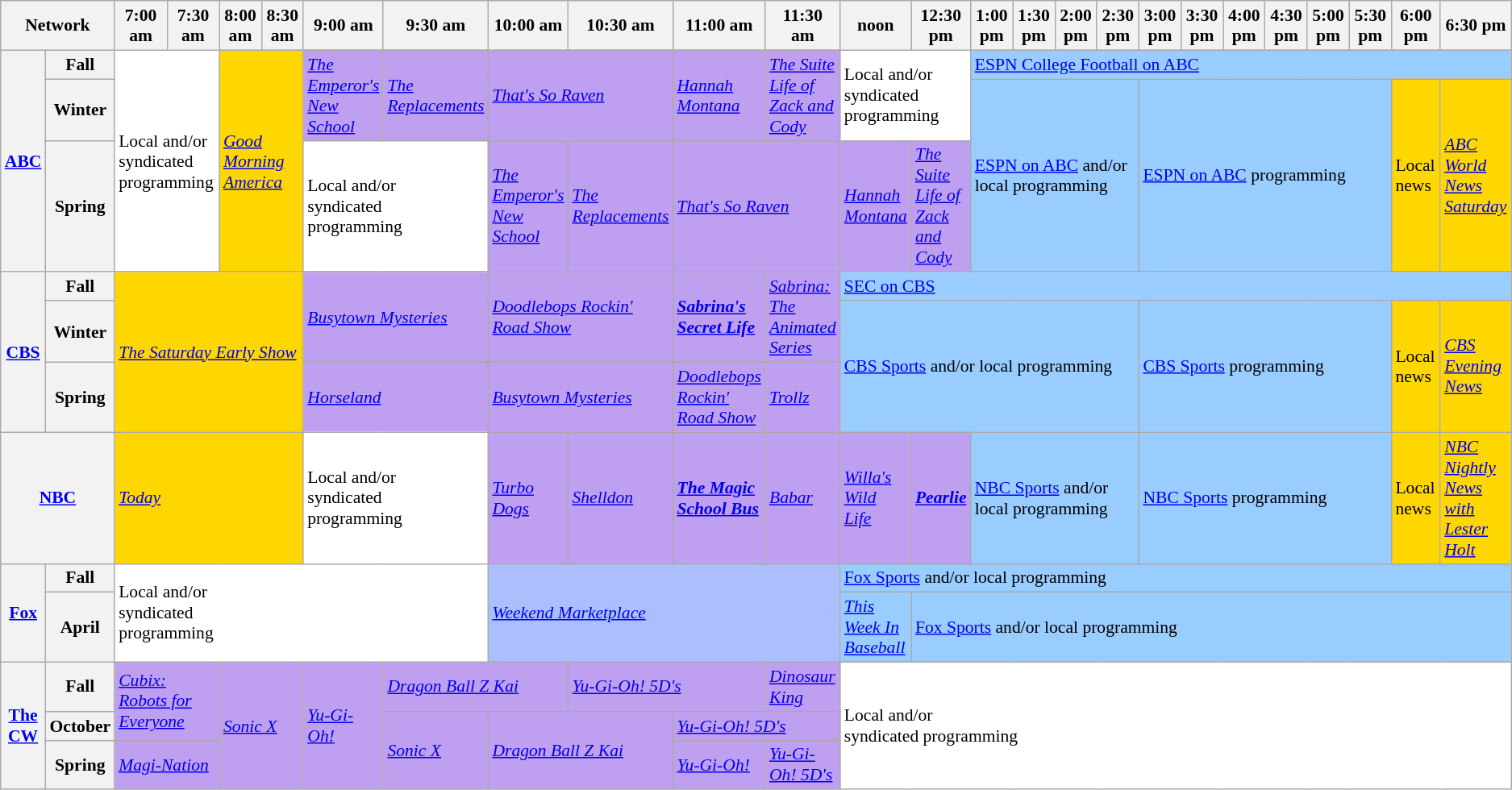<table class=wikitable style="font-size:90%">
<tr>
<th width="1.5%" bgcolor="#C0C0C0" colspan="2">Network</th>
<th width="4%" bgcolor="#C0C0C0">7:00 am</th>
<th width="4%" bgcolor="#C0C0C0">7:30 am</th>
<th width="4%" bgcolor="#C0C0C0">8:00 am</th>
<th width="4%" bgcolor="#C0C0C0">8:30 am</th>
<th width="4%" bgcolor="#C0C0C0">9:00 am</th>
<th width="4%" bgcolor="#C0C0C0">9:30 am</th>
<th width="4%" bgcolor="#C0C0C0">10:00 am</th>
<th width="4%" bgcolor="#C0C0C0">10:30 am</th>
<th width="4%" bgcolor="#C0C0C0">11:00 am</th>
<th width="4%" bgcolor="#C0C0C0">11:30 am</th>
<th width="4%" bgcolor="#C0C0C0">noon</th>
<th width="4%" bgcolor="#C0C0C0">12:30 pm</th>
<th width="4%" bgcolor="#C0C0C0">1:00 pm</th>
<th width="4%" bgcolor="#C0C0C0">1:30 pm</th>
<th width="4%" bgcolor="#C0C0C0">2:00 pm</th>
<th width="4%" bgcolor="#C0C0C0">2:30 pm</th>
<th width="4%" bgcolor="#C0C0C0">3:00 pm</th>
<th width="4%" bgcolor="#C0C0C0">3:30 pm</th>
<th width="4%" bgcolor="#C0C0C0">4:00 pm</th>
<th width="4%" bgcolor="#C0C0C0">4:30 pm</th>
<th width="4%" bgcolor="#C0C0C0">5:00 pm</th>
<th width="4%" bgcolor="#C0C0C0">5:30 pm</th>
<th width="4%" bgcolor="#C0C0C0">6:00 pm</th>
<th width="4%" bgcolor="#C0C0C0">6:30 pm</th>
</tr>
<tr>
<th bgcolor="#C0C0C0" rowspan="3"><a href='#'>ABC</a></th>
<th>Fall</th>
<td bgcolor="white" colspan="2" rowspan="3">Local and/or<br>syndicated<br>programming</td>
<td bgcolor="gold" colspan="2" rowspan="3"><em><a href='#'>Good Morning America</a></em></td>
<td bgcolor="bf9fef" rowspan="2"><em><a href='#'>The Emperor's New School</a></em> </td>
<td bgcolor="bf9fef" rowspan="2"><em><a href='#'>The Replacements</a></em> </td>
<td bgcolor="bf9fef" colspan="2"rowspan="2"><em><a href='#'>That's So Raven</a></em> </td>
<td bgcolor="bf9fef" rowspan="2"><em><a href='#'>Hannah Montana</a></em> </td>
<td bgcolor="bf9fef" rowspan="2"><em><a href='#'>The Suite Life of Zack and Cody</a></em> </td>
<td bgcolor="white" colspan="2" rowspan="2">Local and/or<br>syndicated<br>programming</td>
<td bgcolor="99ccff" colspan="12"><a href='#'>ESPN College Football on ABC</a></td>
</tr>
<tr>
<th>Winter</th>
<td bgcolor="99ccff" colspan="4" rowspan="2"><a href='#'>ESPN on ABC</a> and/or local programming</td>
<td bgcolor="99ccff" colspan="6" rowspan="2"><a href='#'>ESPN on ABC</a> programming</td>
<td bgcolor="gold" rowspan="2">Local news</td>
<td bgcolor="gold" rowspan="2"><em><a href='#'>ABC World News Saturday</a></em></td>
</tr>
<tr>
<th>Spring</th>
<td bgcolor="white" colspan="2">Local and/or<br>syndicated<br>programming</td>
<td bgcolor="bf9fef"><em><a href='#'>The Emperor's New School</a></em> </td>
<td bgcolor="bf9fef"><em><a href='#'>The Replacements</a></em> </td>
<td bgcolor="bf9fef" colspan="2"><em><a href='#'>That's So Raven</a></em> </td>
<td bgcolor="bf9fef"><em><a href='#'>Hannah Montana</a></em> </td>
<td bgcolor="bf9fef"><em><a href='#'>The Suite Life of Zack and Cody</a></em> </td>
</tr>
<tr>
<th bgcolor="#C0C0C0" rowspan="3"><a href='#'>CBS</a></th>
<th>Fall</th>
<td bgcolor="gold" colspan="4" rowspan="3"><em><a href='#'>The Saturday Early Show</a></em></td>
<td bgcolor="bf9fef" colspan="2" rowspan="2"><em><a href='#'>Busytown Mysteries</a></em></td>
<td bgcolor="bf9fef" colspan="2" rowspan="2"><em><a href='#'>Doodlebops Rockin' Road Show</a></em></td>
<td bgcolor="bf9fef" rowspan="2"><strong><em><a href='#'>Sabrina's Secret Life</a></em></strong></td>
<td bgcolor="bf9fef" rowspan="2"><em><a href='#'>Sabrina: The Animated Series</a></em> </td>
<td bgcolor="99ccff" colspan="14"><a href='#'>SEC on CBS</a></td>
</tr>
<tr>
<th>Winter</th>
<td bgcolor="99ccff" rowspan="2"colspan="6"><a href='#'>CBS Sports</a> and/or local programming</td>
<td bgcolor="99ccff" rowspan="2"colspan="6"><a href='#'>CBS Sports</a> programming</td>
<td bgcolor="gold"rowspan="2">Local news</td>
<td bgcolor="gold"rowspan="2"><em><a href='#'>CBS Evening News</a></em></td>
</tr>
<tr>
<th>Spring</th>
<td bgcolor="bf9fef" colspan="2"><em><a href='#'>Horseland</a></em> </td>
<td bgcolor="bf9fef" colspan="2"><em><a href='#'>Busytown Mysteries</a></em></td>
<td bgcolor="bf9fef"><em><a href='#'>Doodlebops Rockin' Road Show</a></em></td>
<td bgcolor="bf9fef"><em><a href='#'>Trollz</a></em> </td>
</tr>
<tr>
<th bgcolor="#C0C0C0" colspan="2"><a href='#'>NBC</a></th>
<td bgcolor="gold" colspan="4"><em><a href='#'>Today</a></em></td>
<td bgcolor="white" colspan="2">Local and/or<br>syndicated<br>programming</td>
<td bgcolor="bf9fef"><em><a href='#'>Turbo Dogs</a></em></td>
<td bgcolor="bf9fef"><em><a href='#'>Shelldon</a></em></td>
<td bgcolor="bf9fef"><strong><em><a href='#'>The Magic School Bus</a></em></strong> </td>
<td bgcolor="bf9fef"><em><a href='#'>Babar</a></em> </td>
<td bgcolor="bf9fef"><em><a href='#'>Willa's Wild Life</a></em></td>
<td bgcolor="bf9fef"><strong><em><a href='#'>Pearlie</a></em></strong></td>
<td bgcolor="99ccff" colspan="4"><a href='#'>NBC Sports</a> and/or local programming</td>
<td bgcolor="99ccff" colspan="6"><a href='#'>NBC Sports</a> programming</td>
<td bgcolor="gold">Local news</td>
<td bgcolor="gold"><em><a href='#'>NBC Nightly News with Lester Holt</a></em></td>
</tr>
<tr>
<th bgcolor="#C0C0C0" colspan="1" rowspan=2><a href='#'>Fox</a></th>
<th>Fall</th>
<td bgcolor="white" rowspan=2 colspan="6">Local and/or<br>syndicated<br>programming</td>
<td bgcolor="abbfff" rowspan=2 colspan="4"><em><a href='#'>Weekend Marketplace</a></em></td>
<td bgcolor="99ccff" colspan="14"><a href='#'>Fox Sports</a> and/or local programming</td>
</tr>
<tr>
<th>April</th>
<td bgcolor=99ccff><em><a href='#'>This Week In Baseball</a></em></td>
<td bgcolor=99ccff colspan=13><a href='#'>Fox Sports</a> and/or local programming</td>
</tr>
<tr>
<th bgcolor="#C0C0C0" rowspan="3"><a href='#'>The CW</a></th>
<th>Fall</th>
<td bgcolor="bf9fef" colspan="2"rowspan="2"><em><a href='#'>Cubix: Robots for Everyone</a></em> </td>
<td bgcolor="bf9fef" colspan="2"rowspan="3"><em><a href='#'>Sonic X</a></em> </td>
<td bgcolor="bf9fef" rowspan="3"><em><a href='#'>Yu-Gi-Oh!</a></em> </td>
<td bgcolor="bf9fef" colspan="2"rowspan="1"><em><a href='#'>Dragon Ball Z Kai</a></em></td>
<td bgcolor="bf9fef" colspan="2"rowspan="1"><em><a href='#'>Yu-Gi-Oh! 5D's</a></em></td>
<td bgcolor="bf9fef" rowspan="1"><em><a href='#'>Dinosaur King</a></em> </td>
<td bgcolor="white" colspan="18" rowspan="3">Local and/or<br>syndicated programming</td>
</tr>
<tr>
<th>October</th>
<td bgcolor=bf9fef rowspan=2><em><a href='#'>Sonic X</a></em> </td>
<td bgcolor=bf9fef colspan=2 rowspan=2><em><a href='#'>Dragon Ball Z Kai</a></em></td>
<td bgcolor=bf9fef colspan=2 rowspan=1><em><a href='#'>Yu-Gi-Oh! 5D's</a></em></td>
</tr>
<tr>
<th>Spring</th>
<td bgcolor="bf9fef" colspan="2"rowspan="1"><em><a href='#'>Magi-Nation</a></em> </td>
<td bgcolor="bf9fef" rowspan="1"><em><a href='#'>Yu-Gi-Oh!</a></em> </td>
<td bgcolor="bf9fef" rowspan="1"><em><a href='#'>Yu-Gi-Oh! 5D's</a></em></td>
</tr>
</table>
